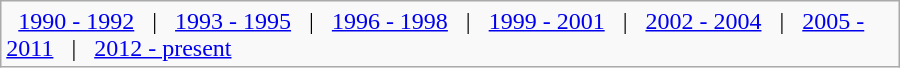<table class=wikitable style="margin: 1em auto 1em auto; width:600px; height:45px;">
<tr>
<td>  <a href='#'>1990 - 1992</a>   |   <a href='#'>1993 - 1995</a>   |   <a href='#'>1996 - 1998</a>   |   <a href='#'>1999 - 2001</a>   |   <a href='#'>2002 - 2004</a>   |   <a href='#'>2005 - 2011</a>   |   <a href='#'>2012 - present</a>  </td>
</tr>
</table>
